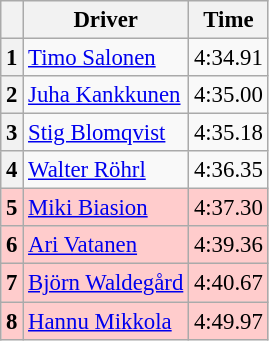<table class="wikitable" style="font-size:95%">
<tr>
<th></th>
<th>Driver</th>
<th>Time</th>
</tr>
<tr>
<th>1</th>
<td> <a href='#'>Timo Salonen</a></td>
<td>4:34.91</td>
</tr>
<tr>
<th>2</th>
<td> <a href='#'>Juha Kankkunen</a></td>
<td>4:35.00</td>
</tr>
<tr>
<th>3</th>
<td> <a href='#'>Stig Blomqvist</a></td>
<td>4:35.18</td>
</tr>
<tr>
<th>4</th>
<td> <a href='#'>Walter Röhrl</a></td>
<td>4:36.35</td>
</tr>
<tr>
<th style="background:#ffcccc;">5</th>
<td style="background:#ffcccc;"> <a href='#'>Miki Biasion</a></td>
<td style="background:#ffcccc;">4:37.30</td>
</tr>
<tr>
<th style="background:#ffcccc;">6</th>
<td style="background:#ffcccc;"> <a href='#'>Ari Vatanen</a></td>
<td style="background:#ffcccc;">4:39.36</td>
</tr>
<tr>
<th style="background:#ffcccc;">7</th>
<td style="background:#ffcccc;"> <a href='#'>Björn Waldegård</a></td>
<td style="background:#ffcccc;">4:40.67</td>
</tr>
<tr>
<th style="background:#ffcccc;">8</th>
<td style="background:#ffcccc;"> <a href='#'>Hannu Mikkola</a></td>
<td style="background:#ffcccc;">4:49.97</td>
</tr>
</table>
